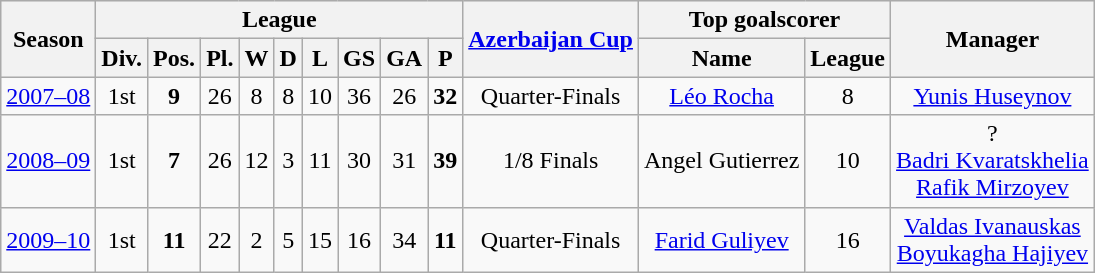<table class="wikitable">
<tr style="background:#efefef;">
<th rowspan="2">Season</th>
<th colspan="9">League</th>
<th rowspan="2"><a href='#'>Azerbaijan Cup</a></th>
<th colspan="2">Top goalscorer</th>
<th rowspan="2">Manager</th>
</tr>
<tr>
<th>Div.</th>
<th>Pos.</th>
<th>Pl.</th>
<th>W</th>
<th>D</th>
<th>L</th>
<th>GS</th>
<th>GA</th>
<th>P</th>
<th>Name</th>
<th>League</th>
</tr>
<tr>
<td align=center><a href='#'>2007–08</a></td>
<td align=center>1st</td>
<td align=center><strong>9</strong></td>
<td align=center>26</td>
<td align=center>8</td>
<td align=center>8</td>
<td align=center>10</td>
<td align=center>36</td>
<td align=center>26</td>
<td align=center><strong>32</strong></td>
<td align=center>Quarter-Finals</td>
<td align=center> <a href='#'>Léo Rocha</a></td>
<td align=center>8</td>
<td align=center> <a href='#'>Yunis Huseynov</a></td>
</tr>
<tr>
<td align=center><a href='#'>2008–09</a></td>
<td align=center>1st</td>
<td align=center><strong>7</strong></td>
<td align=center>26</td>
<td align=center>12</td>
<td align=center>3</td>
<td align=center>11</td>
<td align=center>30</td>
<td align=center>31</td>
<td align=center><strong>39</strong></td>
<td align=center>1/8 Finals</td>
<td align=center> Angel Gutierrez</td>
<td align=center>10</td>
<td align=center>? <br>  <a href='#'>Badri Kvaratskhelia</a> <br>  <a href='#'>Rafik Mirzoyev</a></td>
</tr>
<tr>
<td align=center><a href='#'>2009–10</a></td>
<td align=center>1st</td>
<td align=center><strong>11</strong></td>
<td align=center>22</td>
<td align=center>2</td>
<td align=center>5</td>
<td align=center>15</td>
<td align=center>16</td>
<td align=center>34</td>
<td align=center><strong>11</strong></td>
<td align=center>Quarter-Finals</td>
<td align=center> <a href='#'>Farid Guliyev</a></td>
<td align=center>16</td>
<td align=center> <a href='#'>Valdas Ivanauskas</a> <br>  <a href='#'>Boyukagha Hajiyev</a></td>
</tr>
</table>
